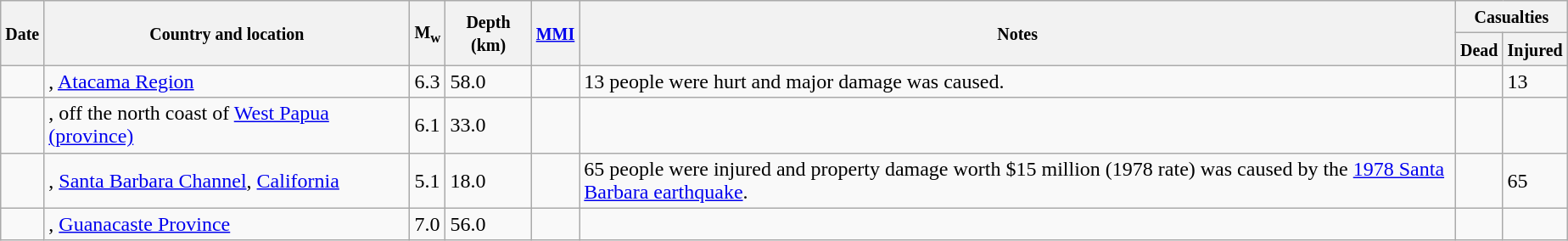<table class="wikitable sortable sort-under" style="border:1px black; margin-left:1em;">
<tr>
<th rowspan="2"><small>Date</small></th>
<th rowspan="2" style="width: 280px"><small>Country and location</small></th>
<th rowspan="2"><small>M<sub>w</sub></small></th>
<th rowspan="2"><small>Depth (km)</small></th>
<th rowspan="2"><small><a href='#'>MMI</a></small></th>
<th rowspan="2" class="unsortable"><small>Notes</small></th>
<th colspan="2"><small>Casualties</small></th>
</tr>
<tr>
<th><small>Dead</small></th>
<th><small>Injured</small></th>
</tr>
<tr>
<td></td>
<td>, <a href='#'>Atacama Region</a></td>
<td>6.3</td>
<td>58.0</td>
<td></td>
<td>13 people were hurt and major damage was caused.</td>
<td></td>
<td>13</td>
</tr>
<tr>
<td></td>
<td>, off the north coast of <a href='#'>West Papua (province)</a></td>
<td>6.1</td>
<td>33.0</td>
<td></td>
<td></td>
<td></td>
<td></td>
</tr>
<tr>
<td></td>
<td>, <a href='#'>Santa Barbara Channel</a>, <a href='#'>California</a></td>
<td>5.1</td>
<td>18.0</td>
<td></td>
<td>65 people were injured and property damage worth $15 million (1978 rate) was caused by the <a href='#'>1978 Santa Barbara earthquake</a>.</td>
<td></td>
<td>65</td>
</tr>
<tr>
<td></td>
<td>, <a href='#'>Guanacaste Province</a></td>
<td>7.0</td>
<td>56.0</td>
<td></td>
<td></td>
<td></td>
<td></td>
</tr>
</table>
